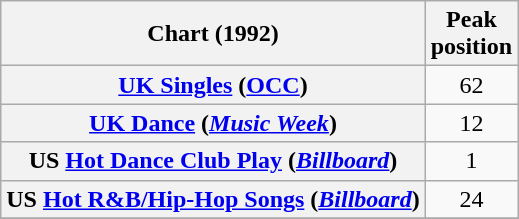<table class="wikitable sortable plainrowheaders" style="text-align:center">
<tr>
<th scope="col">Chart (1992)</th>
<th scope="col">Peak<br>position</th>
</tr>
<tr>
<th scope="row"><a href='#'>UK Singles</a> (<a href='#'>OCC</a>)</th>
<td>62</td>
</tr>
<tr>
<th scope="row"><a href='#'>UK Dance</a> (<em><a href='#'>Music Week</a></em>)</th>
<td>12</td>
</tr>
<tr>
<th scope="row">US <a href='#'>Hot Dance Club Play</a> (<em><a href='#'>Billboard</a></em>)</th>
<td>1</td>
</tr>
<tr>
<th scope="row">US <a href='#'>Hot R&B/Hip-Hop Songs</a> (<em><a href='#'>Billboard</a></em>)</th>
<td>24</td>
</tr>
<tr>
</tr>
</table>
